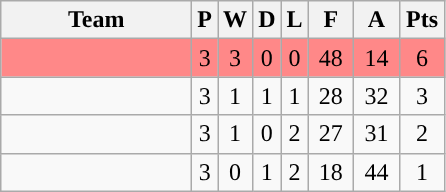<table class="wikitable" style="text-align:center;">
<tr>
<th width="120px">Team</th>
<th>P</th>
<th>W</th>
<th>D</th>
<th>L</th>
<th width="23px">F</th>
<th width="23px">A</th>
<th width="23px">Pts</th>
</tr>
<tr bgcolor="#FF8888">
<td></td>
<td>3</td>
<td>3</td>
<td>0</td>
<td>0</td>
<td>48</td>
<td>14</td>
<td>6</td>
</tr>
<tr>
<td></td>
<td>3</td>
<td>1</td>
<td>1</td>
<td>1</td>
<td>28</td>
<td>32</td>
<td>3</td>
</tr>
<tr>
<td></td>
<td>3</td>
<td>1</td>
<td>0</td>
<td>2</td>
<td>27</td>
<td>31</td>
<td>2</td>
</tr>
<tr>
<td></td>
<td>3</td>
<td>0</td>
<td>1</td>
<td>2</td>
<td>18</td>
<td>44</td>
<td>1</td>
</tr>
</table>
